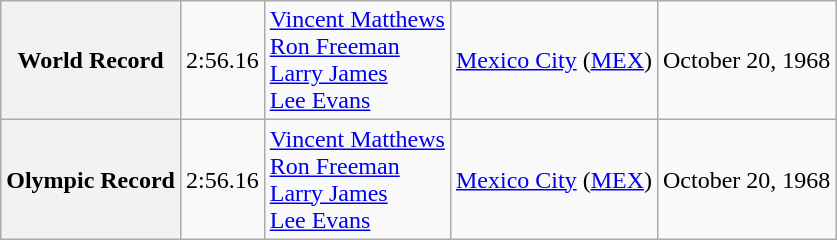<table class="wikitable" style="text-align:left">
<tr>
<th>World Record</th>
<td>2:56.16</td>
<td> <a href='#'>Vincent Matthews</a><br> <a href='#'>Ron Freeman</a><br> <a href='#'>Larry James</a><br> <a href='#'>Lee Evans</a></td>
<td><a href='#'>Mexico City</a> (<a href='#'>MEX</a>)</td>
<td>October 20, 1968</td>
</tr>
<tr>
<th>Olympic Record</th>
<td>2:56.16</td>
<td> <a href='#'>Vincent Matthews</a><br> <a href='#'>Ron Freeman</a><br> <a href='#'>Larry James</a><br> <a href='#'>Lee Evans</a></td>
<td><a href='#'>Mexico City</a> (<a href='#'>MEX</a>)</td>
<td>October 20, 1968</td>
</tr>
</table>
